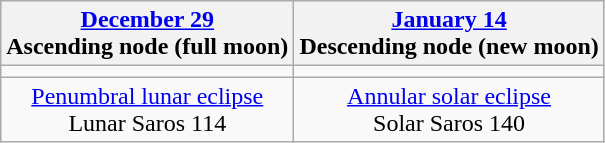<table class="wikitable">
<tr>
<th><a href='#'>December 29</a><br>Ascending node (full moon)</th>
<th><a href='#'>January 14</a><br>Descending node (new moon)</th>
</tr>
<tr>
<td></td>
<td></td>
</tr>
<tr align=center>
<td><a href='#'>Penumbral lunar eclipse</a><br>Lunar Saros 114</td>
<td><a href='#'>Annular solar eclipse</a><br>Solar Saros 140</td>
</tr>
</table>
